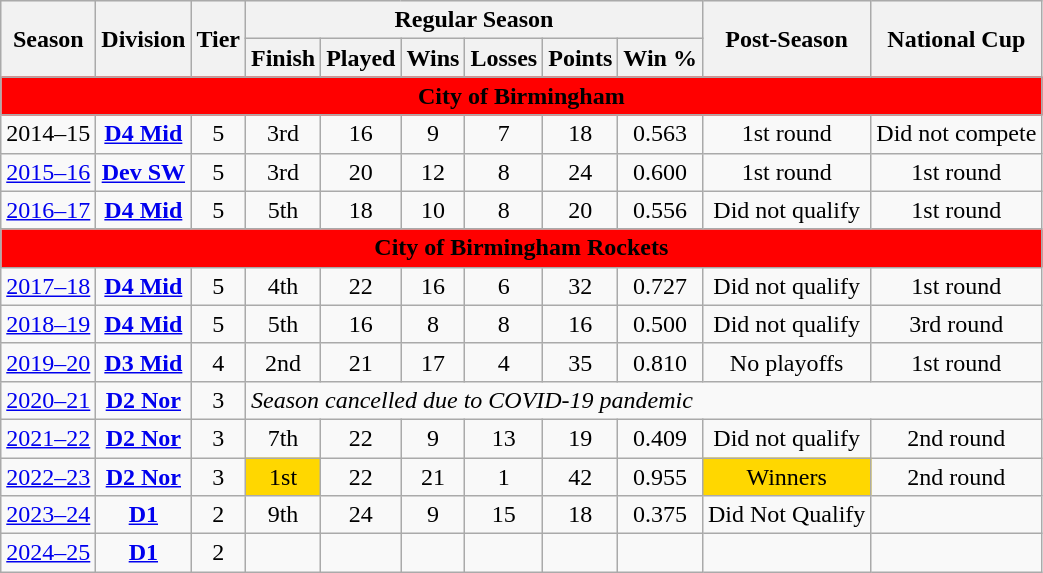<table class="wikitable" style="font-size:100%;">
<tr bgcolor="#efefef">
<th rowspan="2">Season</th>
<th rowspan="2">Division</th>
<th rowspan="2">Tier</th>
<th colspan="6">Regular Season</th>
<th rowspan="2">Post-Season</th>
<th rowspan="2">National Cup</th>
</tr>
<tr>
<th>Finish</th>
<th>Played</th>
<th>Wins</th>
<th>Losses</th>
<th>Points</th>
<th>Win %</th>
</tr>
<tr>
<td colspan="13" align=center bgcolor="red"><span><strong>City of Birmingham</strong></span></td>
</tr>
<tr>
<td style="text-align:center;">2014–15</td>
<td style="text-align:center;"><strong><a href='#'>D4 Mid</a></strong></td>
<td style="text-align:center;">5</td>
<td style="text-align:center;">3rd</td>
<td style="text-align:center;">16</td>
<td style="text-align:center;">9</td>
<td style="text-align:center;">7</td>
<td style="text-align:center;">18</td>
<td style="text-align:center;">0.563</td>
<td style="text-align:center;">1st round</td>
<td style="text-align:center;">Did not compete</td>
</tr>
<tr>
<td style="text-align:center;"><a href='#'>2015–16</a></td>
<td style="text-align:center;"><strong><a href='#'>Dev SW</a></strong></td>
<td style="text-align:center;">5</td>
<td style="text-align:center;">3rd</td>
<td style="text-align:center;">20</td>
<td style="text-align:center;">12</td>
<td style="text-align:center;">8</td>
<td style="text-align:center;">24</td>
<td style="text-align:center;">0.600</td>
<td style="text-align:center;">1st round</td>
<td style="text-align:center;">1st round</td>
</tr>
<tr>
<td style="text-align:center;"><a href='#'>2016–17</a></td>
<td style="text-align:center;"><strong><a href='#'>D4 Mid</a></strong></td>
<td style="text-align:center;">5</td>
<td style="text-align:center;">5th</td>
<td style="text-align:center;">18</td>
<td style="text-align:center;">10</td>
<td style="text-align:center;">8</td>
<td style="text-align:center;">20</td>
<td style="text-align:center;">0.556</td>
<td style="text-align:center;">Did not qualify</td>
<td style="text-align:center;">1st round</td>
</tr>
<tr>
<td colspan="13" align=center bgcolor="red"><span><strong>City of Birmingham Rockets</strong></span></td>
</tr>
<tr>
<td style="text-align:center;"><a href='#'>2017–18</a></td>
<td style="text-align:center;"><strong><a href='#'>D4 Mid</a></strong></td>
<td style="text-align:center;">5</td>
<td style="text-align:center;">4th</td>
<td style="text-align:center;">22</td>
<td style="text-align:center;">16</td>
<td style="text-align:center;">6</td>
<td style="text-align:center;">32</td>
<td style="text-align:center;">0.727</td>
<td style="text-align:center;">Did not qualify</td>
<td style="text-align:center;">1st round</td>
</tr>
<tr>
<td style="text-align:center;"><a href='#'>2018–19</a></td>
<td style="text-align:center;"><strong><a href='#'>D4 Mid</a></strong></td>
<td style="text-align:center;">5</td>
<td style="text-align:center;">5th</td>
<td style="text-align:center;">16</td>
<td style="text-align:center;">8</td>
<td style="text-align:center;">8</td>
<td style="text-align:center;">16</td>
<td style="text-align:center;">0.500</td>
<td style="text-align:center;">Did not qualify</td>
<td style="text-align:center;">3rd round</td>
</tr>
<tr>
<td style="text-align:center;"><a href='#'>2019–20</a></td>
<td style="text-align:center;"><strong><a href='#'>D3 Mid</a></strong></td>
<td style="text-align:center;">4</td>
<td style="text-align:center;">2nd</td>
<td style="text-align:center;">21</td>
<td style="text-align:center;">17</td>
<td style="text-align:center;">4</td>
<td style="text-align:center;">35</td>
<td style="text-align:center;">0.810</td>
<td style="text-align:center;">No playoffs</td>
<td style="text-align:center;">1st round</td>
</tr>
<tr>
<td style="text-align:center;"><a href='#'>2020–21</a></td>
<td style="text-align:center;"><strong><a href='#'>D2 Nor</a></strong></td>
<td style="text-align:center;">3</td>
<td colspan=8><em>Season cancelled due to COVID-19 pandemic</em></td>
</tr>
<tr>
<td style="text-align:center;"><a href='#'>2021–22</a></td>
<td style="text-align:center;"><strong><a href='#'>D2 Nor</a></strong></td>
<td style="text-align:center;">3</td>
<td style="text-align:center;">7th</td>
<td style="text-align:center;">22</td>
<td style="text-align:center;">9</td>
<td style="text-align:center;">13</td>
<td style="text-align:center;">19</td>
<td style="text-align:center;">0.409</td>
<td style="text-align:center;">Did not qualify</td>
<td style="text-align:center;">2nd round</td>
</tr>
<tr>
<td style="text-align:center;"><a href='#'>2022–23</a></td>
<td style="text-align:center;"><strong><a href='#'>D2 Nor</a></strong></td>
<td style="text-align:center;">3</td>
<td style="text-align:center;"bgcolor=gold>1st</td>
<td style="text-align:center;">22</td>
<td style="text-align:center;">21</td>
<td style="text-align:center;">1</td>
<td style="text-align:center;">42</td>
<td style="text-align:center;">0.955</td>
<td style="text-align:center;"bgcolor=gold>Winners</td>
<td style="text-align:center;">2nd round</td>
</tr>
<tr>
<td style="text-align:center;"><a href='#'>2023–24</a></td>
<td style="text-align:center;"><strong><a href='#'>D1</a></strong></td>
<td style="text-align:center;">2</td>
<td style="text-align:center;">9th</td>
<td style="text-align:center;">24</td>
<td style="text-align:center;">9</td>
<td style="text-align:center;">15</td>
<td style="text-align:center;">18</td>
<td style="text-align:center;">0.375</td>
<td style="text-align:center;">Did Not Qualify</td>
<td style="text-align:center;"></td>
</tr>
<tr>
<td style="text-align:center;"><a href='#'>2024–25</a></td>
<td style="text-align:center;"><strong><a href='#'>D1</a></strong></td>
<td style="text-align:center;">2</td>
<td style="text-align:center;"></td>
<td style="text-align:center;"></td>
<td style="text-align:center;"></td>
<td style="text-align:center;"></td>
<td style="text-align:center;"></td>
<td style="text-align:center;"></td>
<td style="text-align:center;"></td>
<td style="text-align:center;"></td>
</tr>
</table>
